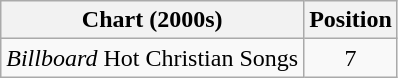<table class="wikitable">
<tr>
<th>Chart (2000s)</th>
<th>Position</th>
</tr>
<tr>
<td><em>Billboard</em> Hot Christian Songs</td>
<td align="center">7</td>
</tr>
</table>
